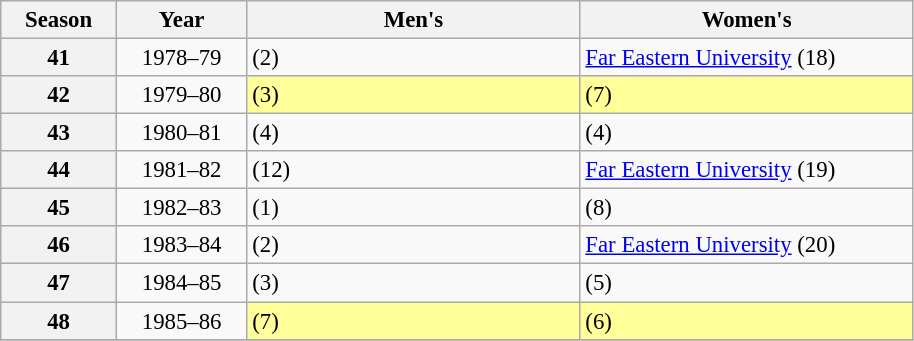<table class="wikitable plainrowheaders" style="font-size:95%;">
<tr>
<th scope="col" style="width:70px;">Season</th>
<th scope="col" style="width:80px;">Year</th>
<th scope="col" style="width:215px;">Men's</th>
<th scope="col" style="width:215px;">Women's</th>
</tr>
<tr>
<th scope="row" style="text-align:center;">41</th>
<td align=center>1978–79</td>
<td> (2)</td>
<td> <a href='#'>Far Eastern University</a>  (18)</td>
</tr>
<tr>
<th scope="row" style="text-align:center;">42</th>
<td align=center>1979–80</td>
<td bgcolor=#FFFF99> (3)</td>
<td bgcolor=#FFFF99> (7)</td>
</tr>
<tr>
<th scope="row" style="text-align:center;">43</th>
<td align=center>1980–81</td>
<td> (4)</td>
<td> (4)</td>
</tr>
<tr>
<th scope="row" style="text-align:center;">44</th>
<td align=center>1981–82</td>
<td> (12)</td>
<td> <a href='#'>Far Eastern University</a> (19)</td>
</tr>
<tr>
<th scope="row" style="text-align:center;">45</th>
<td align=center>1982–83</td>
<td> (1)</td>
<td> (8)</td>
</tr>
<tr>
<th scope="row" style="text-align:center;">46</th>
<td align=center>1983–84</td>
<td> (2)</td>
<td> <a href='#'>Far Eastern University</a> (20)</td>
</tr>
<tr>
<th scope="row" style="text-align:center;">47</th>
<td align=center>1984–85</td>
<td> (3)</td>
<td> (5)</td>
</tr>
<tr>
<th scope="row" style="text-align:center;">48</th>
<td align=center>1985–86</td>
<td bgcolor=#FFFF99> (7)</td>
<td bgcolor=#FFFF99> (6)</td>
</tr>
<tr>
</tr>
</table>
